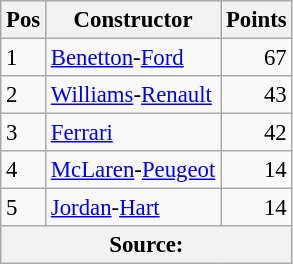<table class="wikitable" style="font-size: 95%;">
<tr>
<th>Pos</th>
<th>Constructor</th>
<th>Points</th>
</tr>
<tr>
<td>1</td>
<td> <a href='#'>Benetton</a>-<a href='#'>Ford</a></td>
<td align="right">67</td>
</tr>
<tr>
<td>2</td>
<td> <a href='#'>Williams</a>-<a href='#'>Renault</a></td>
<td align="right">43</td>
</tr>
<tr>
<td>3</td>
<td> <a href='#'>Ferrari</a></td>
<td align="right">42</td>
</tr>
<tr>
<td>4</td>
<td> <a href='#'>McLaren</a>-<a href='#'>Peugeot</a></td>
<td align="right">14</td>
</tr>
<tr>
<td>5</td>
<td> <a href='#'>Jordan</a>-<a href='#'>Hart</a></td>
<td align="right">14</td>
</tr>
<tr>
<th colspan=4>Source: </th>
</tr>
</table>
